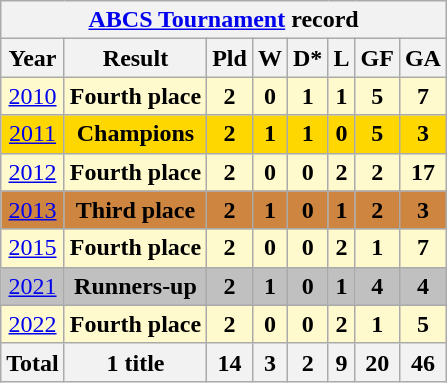<table class="wikitable" style="text-align: center;">
<tr>
<th colspan=8><a href='#'>ABCS Tournament</a> record</th>
</tr>
<tr>
<th>Year</th>
<th>Result</th>
<th>Pld</th>
<th>W</th>
<th>D*</th>
<th>L</th>
<th>GF</th>
<th>GA</th>
</tr>
<tr bgcolor="LemonChiffon">
<td> <a href='#'>2010</a></td>
<td><strong>Fourth place</strong></td>
<td><strong>2</strong></td>
<td><strong>0</strong></td>
<td><strong>1</strong></td>
<td><strong>1</strong></td>
<td><strong>5</strong></td>
<td><strong>7</strong></td>
</tr>
<tr bgcolor=gold>
<td> <a href='#'>2011</a></td>
<td><strong>Champions</strong></td>
<td><strong>2</strong></td>
<td><strong>1</strong></td>
<td><strong>1</strong></td>
<td><strong>0</strong></td>
<td><strong>5</strong></td>
<td><strong>3</strong></td>
</tr>
<tr bgcolor="LemonChiffon">
<td> <a href='#'>2012</a></td>
<td><strong>Fourth place</strong></td>
<td><strong>2</strong></td>
<td><strong>0</strong></td>
<td><strong>0</strong></td>
<td><strong>2</strong></td>
<td><strong>2</strong></td>
<td><strong>17</strong></td>
</tr>
<tr bgcolor=#CD853F>
<td> <a href='#'>2013</a></td>
<td><strong>Third place</strong></td>
<td><strong>2</strong></td>
<td><strong>1</strong></td>
<td><strong>0</strong></td>
<td><strong>1</strong></td>
<td><strong>2</strong></td>
<td><strong>3</strong></td>
</tr>
<tr bgcolor="LemonChiffon">
<td> <a href='#'>2015</a></td>
<td><strong>Fourth place</strong></td>
<td><strong>2</strong></td>
<td><strong>0</strong></td>
<td><strong>0</strong></td>
<td><strong>2</strong></td>
<td><strong>1</strong></td>
<td><strong>7</strong></td>
</tr>
<tr bgcolor=silver>
<td> <a href='#'>2021</a></td>
<td><strong>Runners-up</strong></td>
<td><strong>2</strong></td>
<td><strong>1</strong></td>
<td><strong>0</strong></td>
<td><strong>1</strong></td>
<td><strong>4</strong></td>
<td><strong>4</strong></td>
</tr>
<tr bgcolor="LemonChiffon">
<td> <a href='#'>2022</a></td>
<td><strong>Fourth place</strong></td>
<td><strong>2</strong></td>
<td><strong>0</strong></td>
<td><strong>0</strong></td>
<td><strong>2</strong></td>
<td><strong>1</strong></td>
<td><strong>5</strong></td>
</tr>
<tr>
<th>Total</th>
<th>1 title</th>
<th>14</th>
<th>3</th>
<th>2</th>
<th>9</th>
<th>20</th>
<th>46</th>
</tr>
</table>
